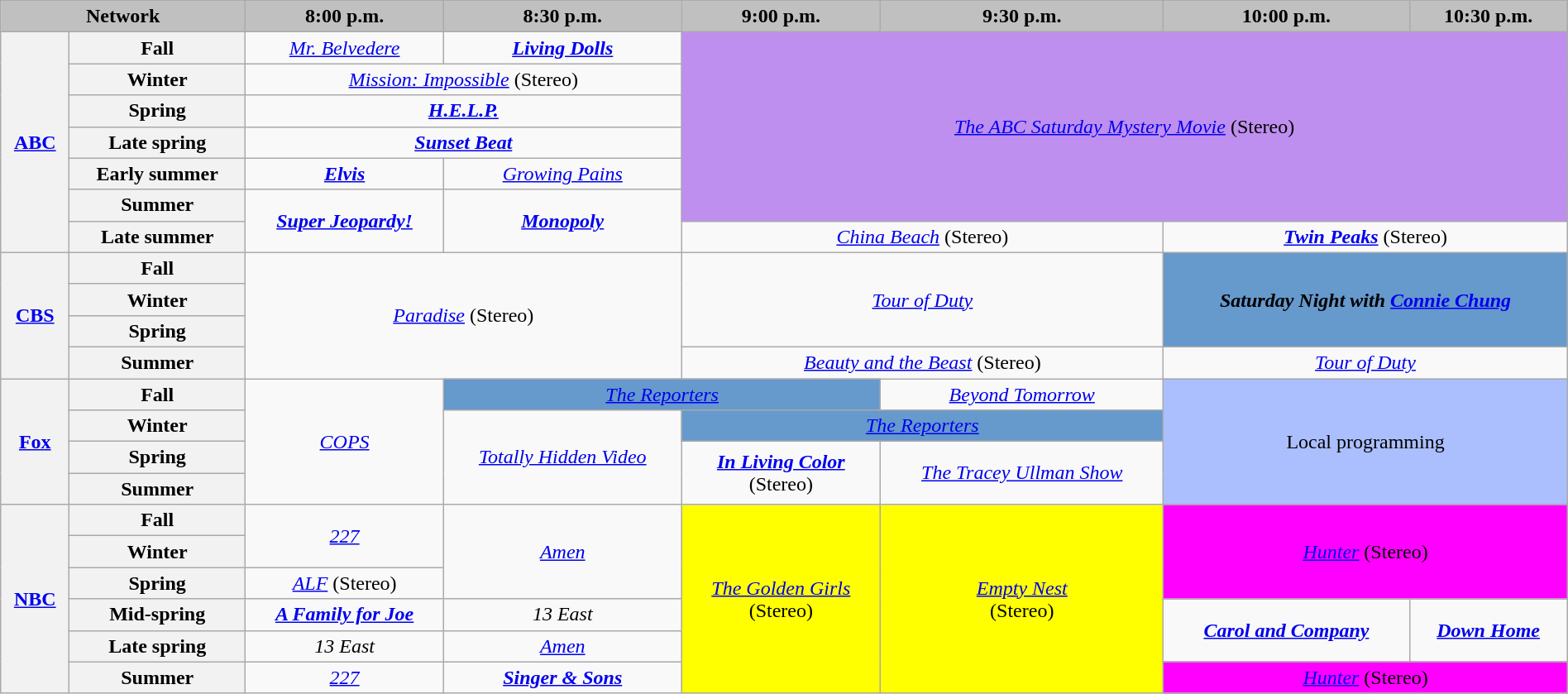<table class="wikitable" style="width:100%;margin-right:0;text-align:center">
<tr>
<th colspan="2" style="background-color:#C0C0C0;text-align:center">Network</th>
<th style="background-color:#C0C0C0;text-align:center">8:00 p.m.</th>
<th style="background-color:#C0C0C0;text-align:center">8:30 p.m.</th>
<th style="background-color:#C0C0C0;text-align:center">9:00 p.m.</th>
<th style="background-color:#C0C0C0;text-align:center">9:30 p.m.</th>
<th style="background-color:#C0C0C0;text-align:center">10:00 p.m.</th>
<th style="background-color:#C0C0C0;text-align:center">10:30 p.m.</th>
</tr>
<tr>
<th rowspan="7"><a href='#'>ABC</a></th>
<th>Fall</th>
<td><em><a href='#'>Mr. Belvedere</a></em></td>
<td><strong><em><a href='#'>Living Dolls</a></em></strong></td>
<td rowspan="6" colspan="4" style="background:#bf8fef;"><em><a href='#'>The ABC Saturday Mystery Movie</a></em> (Stereo)</td>
</tr>
<tr>
<th>Winter</th>
<td colspan="2"><em><a href='#'>Mission: Impossible</a></em> (Stereo)</td>
</tr>
<tr>
<th>Spring</th>
<td colspan="2"><strong><em><a href='#'>H.E.L.P.</a></em></strong></td>
</tr>
<tr>
<th>Late spring</th>
<td colspan="2"><strong><em><a href='#'>Sunset Beat</a></em></strong></td>
</tr>
<tr>
<th>Early summer</th>
<td><strong><em><a href='#'>Elvis</a></em></strong></td>
<td><em><a href='#'>Growing Pains</a></em></td>
</tr>
<tr>
<th>Summer</th>
<td rowspan="2"><strong><em><a href='#'>Super Jeopardy!</a></em></strong></td>
<td rowspan="2"><strong><em><a href='#'>Monopoly</a></em></strong></td>
</tr>
<tr>
<th>Late summer</th>
<td colspan="2"><em><a href='#'>China Beach</a></em> (Stereo)</td>
<td colspan="2"><strong><em><a href='#'>Twin Peaks</a></em></strong> (Stereo)</td>
</tr>
<tr>
<th rowspan="4"><a href='#'>CBS</a></th>
<th>Fall</th>
<td colspan="2" rowspan="4"><em><a href='#'>Paradise</a></em> (Stereo)</td>
<td colspan="2" rowspan="3"><em><a href='#'>Tour of Duty</a></em></td>
<td colspan="2" rowspan="3" style="background:#6699CC;"><strong><em>Saturday Night with <a href='#'>Connie Chung</a></em></strong></td>
</tr>
<tr>
<th>Winter</th>
</tr>
<tr>
<th>Spring</th>
</tr>
<tr>
<th>Summer</th>
<td colspan="2"><em><a href='#'>Beauty and the Beast</a></em> (Stereo)</td>
<td colspan="2"><em><a href='#'>Tour of Duty</a></em></td>
</tr>
<tr>
<th rowspan="4"><a href='#'>Fox</a></th>
<th>Fall</th>
<td rowspan="4"><em><a href='#'>COPS</a></em></td>
<td colspan="2" style="background:#6699CC;"><em><a href='#'>The Reporters</a></em></td>
<td><em><a href='#'>Beyond Tomorrow</a></em></td>
<td rowspan="4" style="background:#abbfff;" colspan="2">Local programming</td>
</tr>
<tr>
<th>Winter</th>
<td rowspan="3"><em><a href='#'>Totally Hidden Video</a></em></td>
<td colspan="2" style="background:#6699CC;"><em><a href='#'>The Reporters</a></em></td>
</tr>
<tr>
<th>Spring</th>
<td rowspan="2"><strong><em><a href='#'>In Living Color</a></em></strong><br>(Stereo)</td>
<td rowspan="2"><em><a href='#'>The Tracey Ullman Show</a></em></td>
</tr>
<tr>
<th>Summer</th>
</tr>
<tr>
<th rowspan="6"><a href='#'>NBC</a></th>
<th>Fall</th>
<td rowspan="2"><em><a href='#'>227</a></em></td>
<td rowspan="3"><em><a href='#'>Amen</a></em></td>
<td style="background:#FFFF00;" rowspan="6"><em><a href='#'>The Golden Girls</a></em><br>(Stereo) </td>
<td style="background:#FFFF00;" rowspan="6"><em><a href='#'>Empty Nest</a></em><br>(Stereo) </td>
<td style="background:#FF00FF;" colspan="2" rowspan="3"><em><a href='#'>Hunter</a></em> (Stereo) </td>
</tr>
<tr>
<th>Winter</th>
</tr>
<tr>
<th>Spring</th>
<td><em><a href='#'>ALF</a></em> (Stereo)</td>
</tr>
<tr>
<th>Mid-spring</th>
<td><strong><em><a href='#'>A Family for Joe</a></em></strong></td>
<td><em>13 East</em></td>
<td rowspan="2"><strong><em><a href='#'>Carol and Company</a></em></strong></td>
<td rowspan="2"><strong><em><a href='#'>Down Home</a></em></strong></td>
</tr>
<tr>
<th>Late spring</th>
<td><em>13 East</em></td>
<td><em><a href='#'>Amen</a></em></td>
</tr>
<tr>
<th>Summer</th>
<td><em><a href='#'>227</a></em></td>
<td><strong><em><a href='#'>Singer & Sons</a></em></strong></td>
<td style="background:#FF00FF;" colspan="2"><em><a href='#'>Hunter</a></em> (Stereo) </td>
</tr>
</table>
